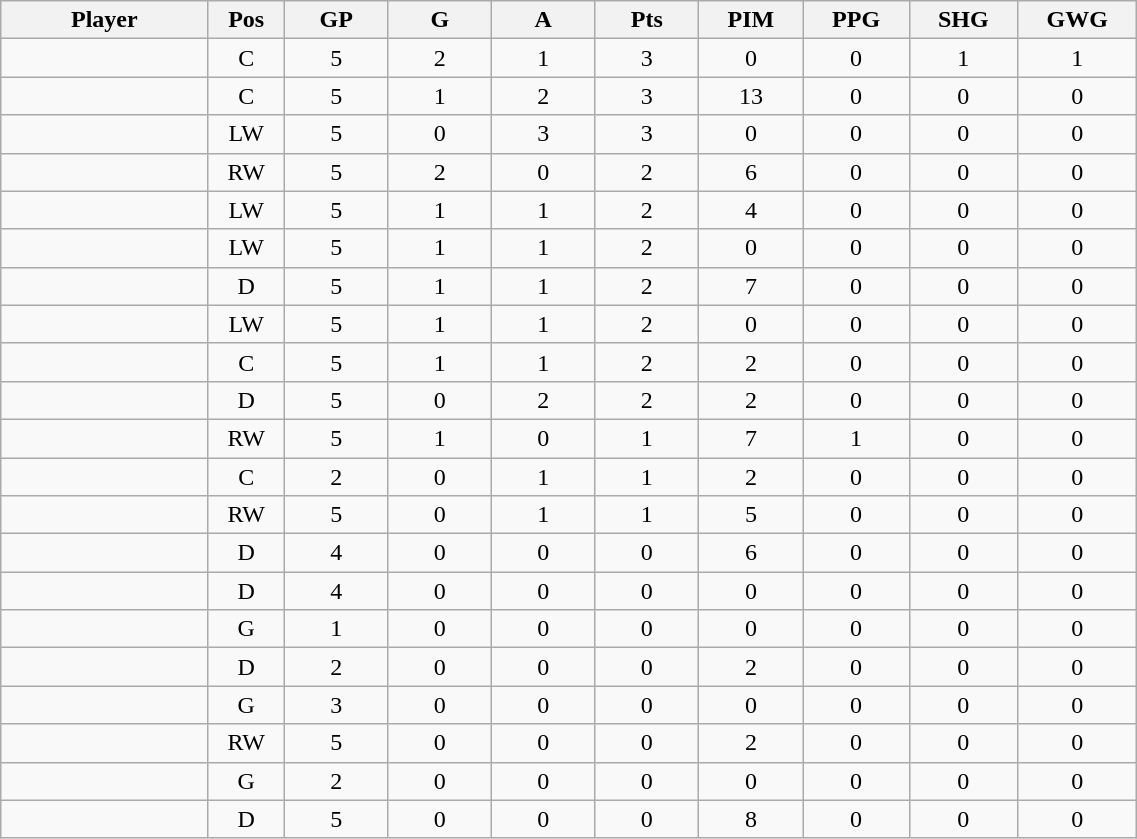<table class="wikitable sortable" width="60%">
<tr ALIGN="center">
<th bgcolor="#DDDDFF" width="10%">Player</th>
<th bgcolor="#DDDDFF" width="3%" title="Position">Pos</th>
<th bgcolor="#DDDDFF" width="5%" title="Games played">GP</th>
<th bgcolor="#DDDDFF" width="5%" title="Goals">G</th>
<th bgcolor="#DDDDFF" width="5%" title="Assists">A</th>
<th bgcolor="#DDDDFF" width="5%" title="Points">Pts</th>
<th bgcolor="#DDDDFF" width="5%" title="Penalties in Minutes">PIM</th>
<th bgcolor="#DDDDFF" width="5%" title="Power play goals">PPG</th>
<th bgcolor="#DDDDFF" width="5%" title="Short-handed goals">SHG</th>
<th bgcolor="#DDDDFF" width="5%" title="Game-winning goals">GWG</th>
</tr>
<tr align="center">
<td align="right"></td>
<td>C</td>
<td>5</td>
<td>2</td>
<td>1</td>
<td>3</td>
<td>0</td>
<td>0</td>
<td>1</td>
<td>1</td>
</tr>
<tr align="center">
<td align="right"></td>
<td>C</td>
<td>5</td>
<td>1</td>
<td>2</td>
<td>3</td>
<td>13</td>
<td>0</td>
<td>0</td>
<td>0</td>
</tr>
<tr align="center">
<td align="right"></td>
<td>LW</td>
<td>5</td>
<td>0</td>
<td>3</td>
<td>3</td>
<td>0</td>
<td>0</td>
<td>0</td>
<td>0</td>
</tr>
<tr align="center">
<td align="right"></td>
<td>RW</td>
<td>5</td>
<td>2</td>
<td>0</td>
<td>2</td>
<td>6</td>
<td>0</td>
<td>0</td>
<td>0</td>
</tr>
<tr align="center">
<td align="right"></td>
<td>LW</td>
<td>5</td>
<td>1</td>
<td>1</td>
<td>2</td>
<td>4</td>
<td>0</td>
<td>0</td>
<td>0</td>
</tr>
<tr align="center">
<td align="right"></td>
<td>LW</td>
<td>5</td>
<td>1</td>
<td>1</td>
<td>2</td>
<td>0</td>
<td>0</td>
<td>0</td>
<td>0</td>
</tr>
<tr align="center">
<td align="right"></td>
<td>D</td>
<td>5</td>
<td>1</td>
<td>1</td>
<td>2</td>
<td>7</td>
<td>0</td>
<td>0</td>
<td>0</td>
</tr>
<tr align="center">
<td align="right"></td>
<td>LW</td>
<td>5</td>
<td>1</td>
<td>1</td>
<td>2</td>
<td>0</td>
<td>0</td>
<td>0</td>
<td>0</td>
</tr>
<tr align="center">
<td align="right"></td>
<td>C</td>
<td>5</td>
<td>1</td>
<td>1</td>
<td>2</td>
<td>2</td>
<td>0</td>
<td>0</td>
<td>0</td>
</tr>
<tr align="center">
<td align="right"></td>
<td>D</td>
<td>5</td>
<td>0</td>
<td>2</td>
<td>2</td>
<td>2</td>
<td>0</td>
<td>0</td>
<td>0</td>
</tr>
<tr align="center">
<td align="right"></td>
<td>RW</td>
<td>5</td>
<td>1</td>
<td>0</td>
<td>1</td>
<td>7</td>
<td>1</td>
<td>0</td>
<td>0</td>
</tr>
<tr align="center">
<td align="right"></td>
<td>C</td>
<td>2</td>
<td>0</td>
<td>1</td>
<td>1</td>
<td>2</td>
<td>0</td>
<td>0</td>
<td>0</td>
</tr>
<tr align="center">
<td align="right"></td>
<td>RW</td>
<td>5</td>
<td>0</td>
<td>1</td>
<td>1</td>
<td>5</td>
<td>0</td>
<td>0</td>
<td>0</td>
</tr>
<tr align="center">
<td align="right"></td>
<td>D</td>
<td>4</td>
<td>0</td>
<td>0</td>
<td>0</td>
<td>6</td>
<td>0</td>
<td>0</td>
<td>0</td>
</tr>
<tr align="center">
<td align="right"></td>
<td>D</td>
<td>4</td>
<td>0</td>
<td>0</td>
<td>0</td>
<td>0</td>
<td>0</td>
<td>0</td>
<td>0</td>
</tr>
<tr align="center">
<td align="right"></td>
<td>G</td>
<td>1</td>
<td>0</td>
<td>0</td>
<td>0</td>
<td>0</td>
<td>0</td>
<td>0</td>
<td>0</td>
</tr>
<tr align="center">
<td align="right"></td>
<td>D</td>
<td>2</td>
<td>0</td>
<td>0</td>
<td>0</td>
<td>2</td>
<td>0</td>
<td>0</td>
<td>0</td>
</tr>
<tr align="center">
<td align="right"></td>
<td>G</td>
<td>3</td>
<td>0</td>
<td>0</td>
<td>0</td>
<td>0</td>
<td>0</td>
<td>0</td>
<td>0</td>
</tr>
<tr align="center">
<td align="right"></td>
<td>RW</td>
<td>5</td>
<td>0</td>
<td>0</td>
<td>0</td>
<td>2</td>
<td>0</td>
<td>0</td>
<td>0</td>
</tr>
<tr align="center">
<td align="right"></td>
<td>G</td>
<td>2</td>
<td>0</td>
<td>0</td>
<td>0</td>
<td>0</td>
<td>0</td>
<td>0</td>
<td>0</td>
</tr>
<tr align="center">
<td align="right"></td>
<td>D</td>
<td>5</td>
<td>0</td>
<td>0</td>
<td>0</td>
<td>8</td>
<td>0</td>
<td>0</td>
<td>0</td>
</tr>
</table>
